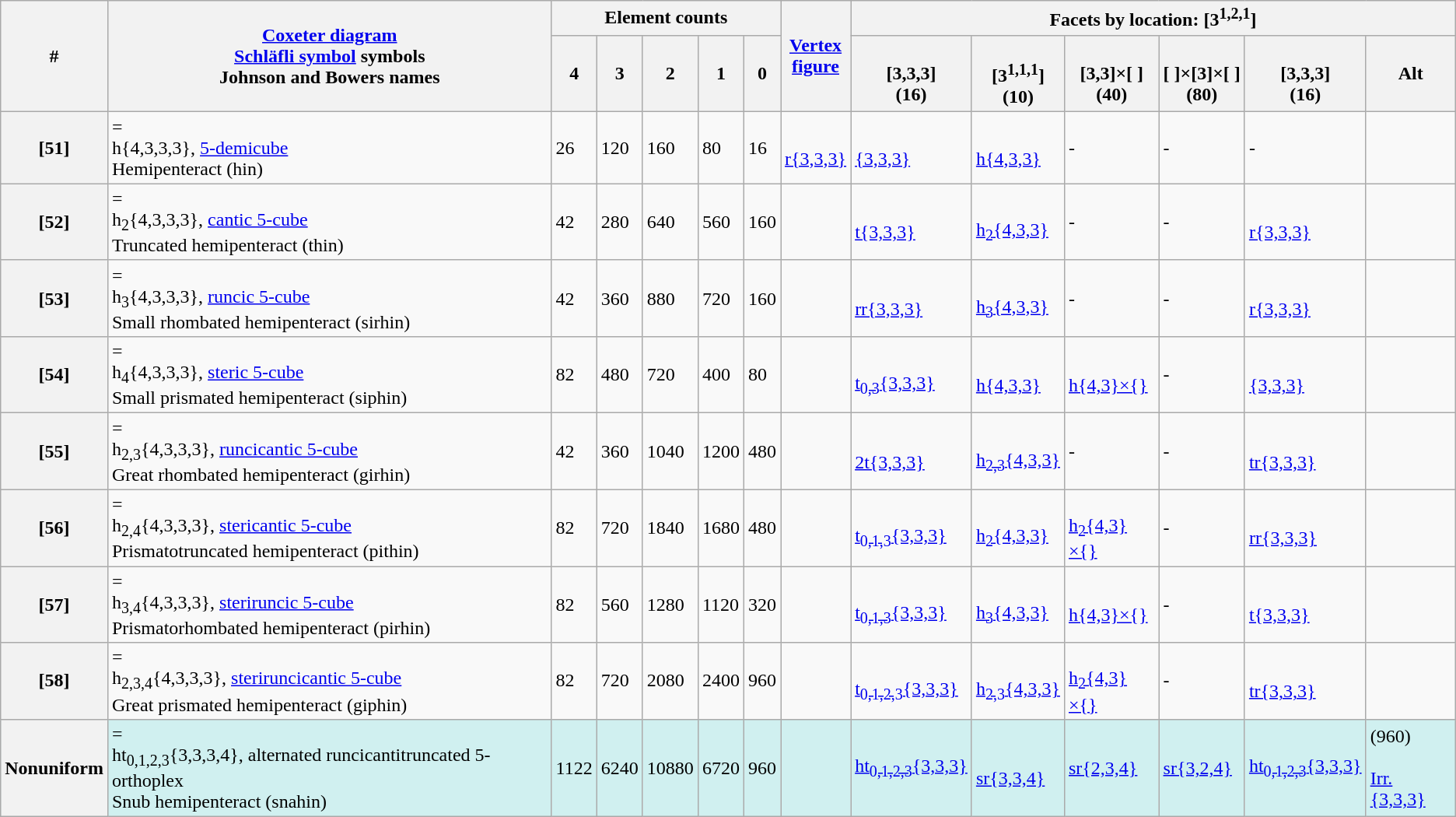<table class="wikitable">
<tr>
<th rowspan=2>#</th>
<th rowspan=2><a href='#'>Coxeter diagram</a><br><a href='#'>Schläfli symbol</a> symbols<br>Johnson and Bowers names</th>
<th colspan=5>Element counts</th>
<th rowspan=2><a href='#'>Vertex<br>figure</a></th>
<th colspan=6>Facets by location:  [3<sup>1,2,1</sup>]</th>
</tr>
<tr>
<th>4</th>
<th>3</th>
<th>2</th>
<th>1</th>
<th>0</th>
<th><br>[3,3,3]<br>(16)</th>
<th><br>[3<sup>1,1,1</sup>]<br>(10)</th>
<th><br>[3,3]×[ ]<br>(40)</th>
<th><br>[ ]×[3]×[ ]<br>(80)</th>
<th><br>[3,3,3]<br>(16)</th>
<th>Alt</th>
</tr>
<tr>
<th>[51]</th>
<td> = <br>h{4,3,3,3}, <a href='#'>5-demicube</a><br>Hemipenteract (hin)</td>
<td>26</td>
<td>120</td>
<td>160</td>
<td>80</td>
<td>16</td>
<td><br><a href='#'>r{3,3,3}</a></td>
<td><br><a href='#'>{3,3,3}</a></td>
<td><br><a href='#'>h{4,3,3}</a></td>
<td>-</td>
<td>-</td>
<td>-</td>
<td></td>
</tr>
<tr>
<th>[52]</th>
<td> = <br>h<sub>2</sub>{4,3,3,3}, <a href='#'>cantic 5-cube</a><br>Truncated hemipenteract (thin)</td>
<td>42</td>
<td>280</td>
<td>640</td>
<td>560</td>
<td>160</td>
<td></td>
<td><br><a href='#'>t{3,3,3}</a></td>
<td><br><a href='#'>h<sub>2</sub>{4,3,3}</a></td>
<td>-</td>
<td>-</td>
<td><br><a href='#'>r{3,3,3}</a></td>
<td></td>
</tr>
<tr>
<th>[53]</th>
<td> = <br>h<sub>3</sub>{4,3,3,3}, <a href='#'>runcic 5-cube</a><br>Small rhombated hemipenteract (sirhin)</td>
<td>42</td>
<td>360</td>
<td>880</td>
<td>720</td>
<td>160</td>
<td></td>
<td><br><a href='#'>rr{3,3,3}</a></td>
<td><br><a href='#'>h<sub>3</sub>{4,3,3}</a></td>
<td>-</td>
<td>-</td>
<td><br><a href='#'>r{3,3,3}</a></td>
<td></td>
</tr>
<tr>
<th>[54]</th>
<td> = <br>h<sub>4</sub>{4,3,3,3}, <a href='#'>steric 5-cube</a><br>Small prismated hemipenteract (siphin)</td>
<td>82</td>
<td>480</td>
<td>720</td>
<td>400</td>
<td>80</td>
<td></td>
<td><br><a href='#'>t<sub>0,3</sub>{3,3,3}</a></td>
<td><br><a href='#'>h{4,3,3}</a></td>
<td><br><a href='#'>h{4,3}×{}</a></td>
<td>-</td>
<td><br><a href='#'>{3,3,3}</a></td>
<td></td>
</tr>
<tr>
<th>[55]</th>
<td> = <br>h<sub>2,3</sub>{4,3,3,3}, <a href='#'>runcicantic 5-cube</a><br>Great rhombated hemipenteract (girhin)</td>
<td>42</td>
<td>360</td>
<td>1040</td>
<td>1200</td>
<td>480</td>
<td></td>
<td><br><a href='#'>2t{3,3,3}</a></td>
<td><br><a href='#'>h<sub>2,3</sub>{4,3,3}</a></td>
<td>-</td>
<td>-</td>
<td><br><a href='#'>tr{3,3,3}</a></td>
<td></td>
</tr>
<tr>
<th>[56]</th>
<td> = <br>h<sub>2,4</sub>{4,3,3,3}, <a href='#'>stericantic 5-cube</a><br>Prismatotruncated hemipenteract (pithin)</td>
<td>82</td>
<td>720</td>
<td>1840</td>
<td>1680</td>
<td>480</td>
<td></td>
<td><br><a href='#'>t<sub>0,1,3</sub>{3,3,3}</a></td>
<td><br><a href='#'>h<sub>2</sub>{4,3,3}</a></td>
<td><br><a href='#'>h<sub>2</sub>{4,3}×{}</a></td>
<td>-</td>
<td><br><a href='#'>rr{3,3,3}</a></td>
<td></td>
</tr>
<tr>
<th>[57]</th>
<td> = <br>h<sub>3,4</sub>{4,3,3,3}, <a href='#'>steriruncic 5-cube</a><br>Prismatorhombated hemipenteract (pirhin)</td>
<td>82</td>
<td>560</td>
<td>1280</td>
<td>1120</td>
<td>320</td>
<td></td>
<td><br><a href='#'>t<sub>0,1,3</sub>{3,3,3}</a></td>
<td><br><a href='#'>h<sub>3</sub>{4,3,3}</a></td>
<td><br><a href='#'>h{4,3}×{}</a></td>
<td>-</td>
<td><br><a href='#'>t{3,3,3}</a></td>
<td></td>
</tr>
<tr>
<th>[58]</th>
<td> = <br>h<sub>2,3,4</sub>{4,3,3,3}, <a href='#'>steriruncicantic 5-cube</a><br>Great prismated hemipenteract (giphin)</td>
<td>82</td>
<td>720</td>
<td>2080</td>
<td>2400</td>
<td>960</td>
<td></td>
<td><br><a href='#'>t<sub>0,1,2,3</sub>{3,3,3}</a></td>
<td><br><a href='#'>h<sub>2,3</sub>{4,3,3}</a></td>
<td><br><a href='#'>h<sub>2</sub>{4,3}×{}</a></td>
<td>-</td>
<td><br><a href='#'>tr{3,3,3}</a></td>
<td></td>
</tr>
<tr bgcolor="#D0F0F0">
<th>Nonuniform</th>
<td> = <br>ht<sub>0,1,2,3</sub>{3,3,3,4}, alternated runcicantitruncated 5-orthoplex<br>Snub hemipenteract (snahin)</td>
<td>1122</td>
<td>6240</td>
<td>10880</td>
<td>6720</td>
<td>960</td>
<td></td>
<td><a href='#'>ht<sub>0,1,2,3</sub>{3,3,3}</a></td>
<td><br><a href='#'>sr{3,3,4}</a></td>
<td><a href='#'>sr{2,3,4}</a></td>
<td><a href='#'>sr{3,2,4}</a></td>
<td><a href='#'>ht<sub>0,1,2,3</sub>{3,3,3}</a></td>
<td>(960)<br><br><a href='#'>Irr. {3,3,3}</a></td>
</tr>
</table>
